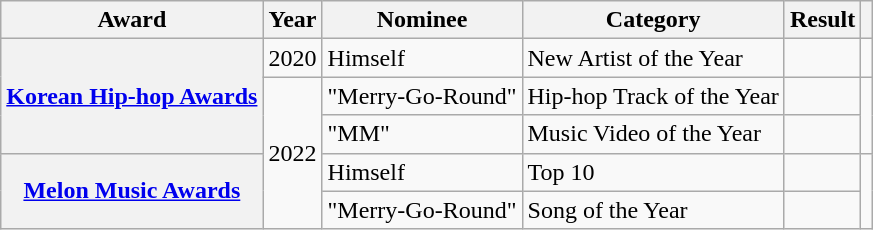<table class="wikitable plainrowheaders sortable">
<tr>
<th>Award</th>
<th>Year</th>
<th>Nominee</th>
<th>Category</th>
<th>Result</th>
<th class="unsortable"></th>
</tr>
<tr>
<th scope="row" rowspan="3"><a href='#'>Korean Hip-hop Awards</a></th>
<td>2020</td>
<td>Himself</td>
<td>New Artist of the Year</td>
<td></td>
<td></td>
</tr>
<tr>
<td rowspan="4">2022</td>
<td>"Merry-Go-Round"</td>
<td>Hip-hop Track of the Year</td>
<td></td>
<td rowspan="2"></td>
</tr>
<tr>
<td>"MM"</td>
<td>Music Video of the Year</td>
<td></td>
</tr>
<tr>
<th scope="row" rowspan="2"><a href='#'>Melon Music Awards</a></th>
<td>Himself</td>
<td>Top 10</td>
<td></td>
<td rowspan="2"></td>
</tr>
<tr>
<td>"Merry-Go-Round"</td>
<td>Song of the Year</td>
<td></td>
</tr>
</table>
